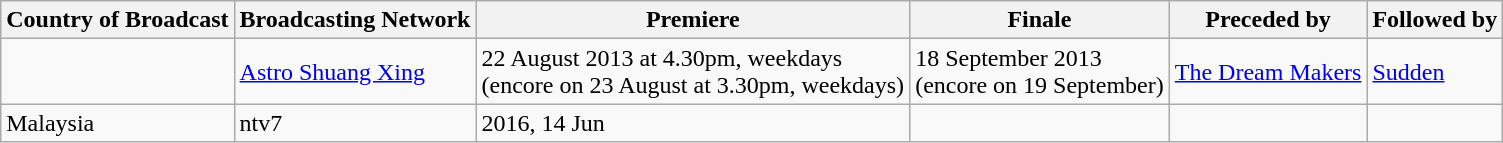<table class="wikitable">
<tr>
<th>Country of Broadcast</th>
<th>Broadcasting Network</th>
<th>Premiere</th>
<th>Finale</th>
<th>Preceded by</th>
<th>Followed by</th>
</tr>
<tr>
<td></td>
<td><a href='#'>Astro Shuang Xing</a></td>
<td>22 August 2013 at 4.30pm, weekdays <br> (encore on 23 August at 3.30pm, weekdays)</td>
<td>18 September 2013 <br> (encore on 19 September)</td>
<td><a href='#'>The Dream Makers</a></td>
<td><a href='#'>Sudden</a></td>
</tr>
<tr>
<td>Malaysia</td>
<td>ntv7</td>
<td>2016, 14 Jun</td>
<td></td>
<td></td>
<td></td>
</tr>
</table>
